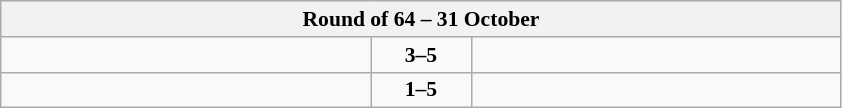<table class="wikitable" style="text-align: center; font-size:90% ">
<tr>
<th colspan=3>Round of 64 – 31 October</th>
</tr>
<tr>
<td align=left width="240"></td>
<td align=center width="60"><strong>3–5</strong></td>
<td align=left width="240"><strong></strong></td>
</tr>
<tr>
<td align=left></td>
<td align=center><strong>1–5</strong></td>
<td align=left><strong></strong></td>
</tr>
</table>
